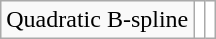<table class="wikitable">
<tr>
<td style="text-align: center;">Quadratic B-spline<br></td>
<td valign="top" style="background: #ffffff;"></td>
<td valign="top" style="background: #ffffff;"></td>
</tr>
</table>
